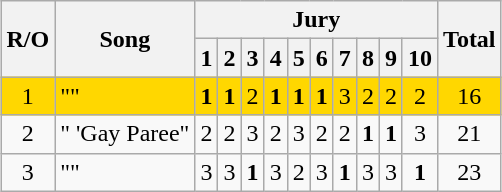<table class="wikitable" style="margin: 1em auto 1em auto; text-align:center;">
<tr>
<th rowspan="2">R/O</th>
<th rowspan="2">Song</th>
<th colspan="10">Jury</th>
<th rowspan="2">Total</th>
</tr>
<tr>
<th>1</th>
<th>2</th>
<th>3</th>
<th>4</th>
<th>5</th>
<th>6</th>
<th>7</th>
<th>8</th>
<th>9</th>
<th>10</th>
</tr>
<tr style="background:gold;">
<td>1</td>
<td align="left">""</td>
<td><strong>1</strong></td>
<td><strong>1</strong></td>
<td>2</td>
<td><strong>1</strong></td>
<td><strong>1</strong></td>
<td><strong>1</strong></td>
<td>3</td>
<td>2</td>
<td>2</td>
<td>2</td>
<td>16</td>
</tr>
<tr>
<td>2</td>
<td align="left">" 'Gay Paree"</td>
<td>2</td>
<td>2</td>
<td>3</td>
<td>2</td>
<td>3</td>
<td>2</td>
<td>2</td>
<td><strong>1</strong></td>
<td><strong>1</strong></td>
<td>3</td>
<td>21</td>
</tr>
<tr>
<td>3</td>
<td align="left">""</td>
<td>3</td>
<td>3</td>
<td><strong>1</strong></td>
<td>3</td>
<td>2</td>
<td>3</td>
<td><strong>1</strong></td>
<td>3</td>
<td>3</td>
<td><strong>1</strong></td>
<td>23</td>
</tr>
</table>
